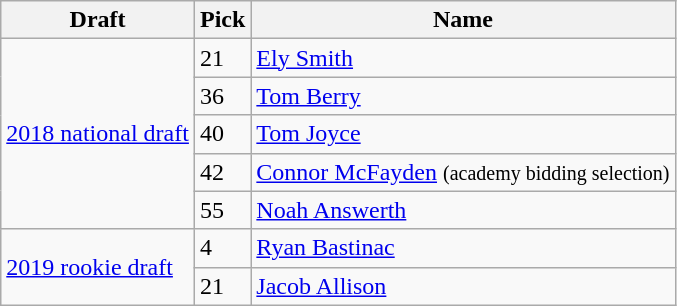<table class="wikitable plainrowheaders">
<tr>
<th scope="col"><strong>Draft</strong></th>
<th scope="col"><strong>Pick</strong></th>
<th scope="col"><strong>Name</strong></th>
</tr>
<tr>
<th rowspan= "5" style="font-weight: normal; background: #F9F9F9; text-align: left;"><a href='#'>2018 national draft</a></th>
<td>21</td>
<td><a href='#'>Ely Smith</a></td>
</tr>
<tr>
<td>36</td>
<td><a href='#'>Tom Berry</a></td>
</tr>
<tr>
<td>40</td>
<td><a href='#'>Tom Joyce</a></td>
</tr>
<tr>
<td>42</td>
<td><a href='#'>Connor McFayden</a> <small>(academy bidding selection)</small></td>
</tr>
<tr>
<td>55</td>
<td><a href='#'>Noah Answerth</a></td>
</tr>
<tr>
<th rowspan= "2" style="font-weight: normal; background: #F9F9F9; text-align: left;"><a href='#'>2019 rookie draft</a></th>
<td>4</td>
<td><a href='#'>Ryan Bastinac</a></td>
</tr>
<tr>
<td>21</td>
<td><a href='#'>Jacob Allison</a></td>
</tr>
</table>
